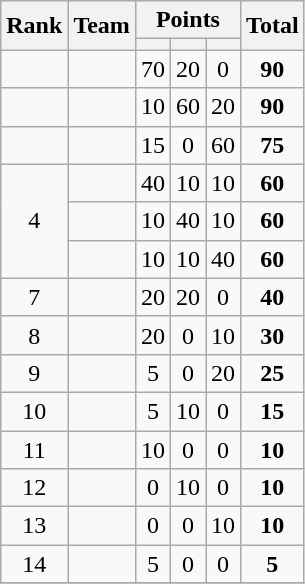<table class="wikitable" style="text-align:center;">
<tr>
<th rowspan="2">Rank</th>
<th rowspan="2">Team</th>
<th colspan="3">Points</th>
<th rowspan="2">Total</th>
</tr>
<tr>
<th></th>
<th></th>
<th></th>
</tr>
<tr>
<td></td>
<td align="left"></td>
<td>70</td>
<td>20</td>
<td>0</td>
<td><strong>90</strong></td>
</tr>
<tr>
<td></td>
<td align="left"></td>
<td>10</td>
<td>60</td>
<td>20</td>
<td><strong>90</strong></td>
</tr>
<tr>
<td></td>
<td align="left"></td>
<td>15</td>
<td>0</td>
<td>60</td>
<td><strong>75</strong></td>
</tr>
<tr>
<td rowspan=3>4</td>
<td align="left"></td>
<td>40</td>
<td>10</td>
<td>10</td>
<td><strong>60</strong></td>
</tr>
<tr>
<td align="left"></td>
<td>10</td>
<td>40</td>
<td>10</td>
<td><strong>60</strong></td>
</tr>
<tr>
<td align="left"></td>
<td>10</td>
<td>10</td>
<td>40</td>
<td><strong>60</strong></td>
</tr>
<tr>
<td>7</td>
<td align="left"></td>
<td>20</td>
<td>20</td>
<td>0</td>
<td><strong>40</strong></td>
</tr>
<tr>
<td>8</td>
<td align="left"></td>
<td>20</td>
<td>0</td>
<td>10</td>
<td><strong>30</strong></td>
</tr>
<tr>
<td>9</td>
<td align="left"></td>
<td>5</td>
<td>0</td>
<td>20</td>
<td><strong>25</strong></td>
</tr>
<tr>
<td>10</td>
<td align="left"></td>
<td>5</td>
<td>10</td>
<td>0</td>
<td><strong>15</strong></td>
</tr>
<tr>
<td>11</td>
<td align="left"></td>
<td>10</td>
<td>0</td>
<td>0</td>
<td><strong>10</strong></td>
</tr>
<tr>
<td>12</td>
<td align="left"></td>
<td>0</td>
<td>10</td>
<td>0</td>
<td><strong>10</strong></td>
</tr>
<tr>
<td>13</td>
<td align="left"></td>
<td>0</td>
<td>0</td>
<td>10</td>
<td><strong>10</strong></td>
</tr>
<tr>
<td>14</td>
<td align="left"></td>
<td>5</td>
<td>0</td>
<td>0</td>
<td><strong>5</strong></td>
</tr>
<tr>
</tr>
</table>
